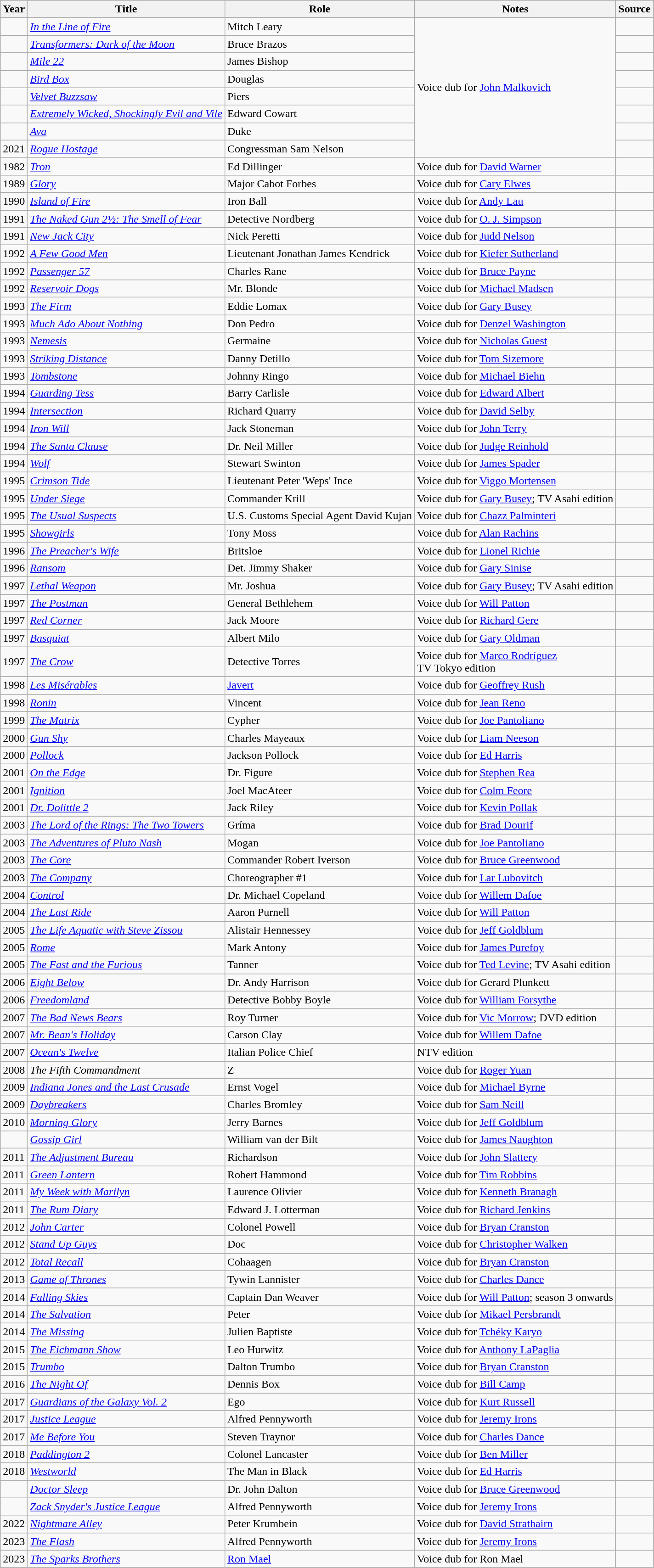<table class="wikitable sortable plainrowheaders">
<tr>
<th>Year</th>
<th>Title</th>
<th>Role</th>
<th>Notes</th>
<th class="unsortable">Source</th>
</tr>
<tr>
<td></td>
<td><em><a href='#'>In the Line of Fire</a></em></td>
<td>Mitch Leary</td>
<td rowspan="8">Voice dub for <a href='#'>John Malkovich</a></td>
<td></td>
</tr>
<tr>
<td></td>
<td><em><a href='#'>Transformers: Dark of the Moon</a></em></td>
<td>Bruce Brazos</td>
<td></td>
</tr>
<tr>
<td></td>
<td><em><a href='#'>Mile 22</a></em></td>
<td>James Bishop</td>
<td></td>
</tr>
<tr>
<td></td>
<td><em><a href='#'>Bird Box</a></em></td>
<td>Douglas</td>
<td></td>
</tr>
<tr>
<td></td>
<td><em><a href='#'>Velvet Buzzsaw</a></em></td>
<td>Piers</td>
<td></td>
</tr>
<tr>
<td></td>
<td><em><a href='#'>Extremely Wicked, Shockingly Evil and Vile</a></em></td>
<td>Edward Cowart</td>
<td></td>
</tr>
<tr>
<td></td>
<td><em><a href='#'>Ava</a></em></td>
<td>Duke</td>
<td></td>
</tr>
<tr>
<td>2021</td>
<td><em><a href='#'>Rogue Hostage</a></em></td>
<td>Congressman Sam Nelson</td>
<td></td>
</tr>
<tr>
<td>1982</td>
<td><em><a href='#'>Tron</a></em></td>
<td>Ed Dillinger</td>
<td>Voice dub for <a href='#'>David Warner</a></td>
<td></td>
</tr>
<tr>
<td>1989</td>
<td><em><a href='#'>Glory</a></em></td>
<td>Major Cabot Forbes</td>
<td>Voice dub for <a href='#'>Cary Elwes</a></td>
<td></td>
</tr>
<tr>
<td>1990</td>
<td><em><a href='#'>Island of Fire</a></em></td>
<td>Iron Ball</td>
<td>Voice dub for <a href='#'>Andy Lau</a></td>
<td></td>
</tr>
<tr>
<td>1991</td>
<td><em><a href='#'>The Naked Gun 2½: The Smell of Fear</a></em></td>
<td>Detective Nordberg</td>
<td>Voice dub for <a href='#'>O. J. Simpson</a></td>
<td></td>
</tr>
<tr>
<td>1991</td>
<td><em><a href='#'>New Jack City</a></em></td>
<td>Nick Peretti</td>
<td>Voice dub for <a href='#'>Judd Nelson</a></td>
<td></td>
</tr>
<tr>
<td>1992</td>
<td><em><a href='#'>A Few Good Men</a></em></td>
<td>Lieutenant Jonathan James Kendrick</td>
<td>Voice dub for <a href='#'>Kiefer Sutherland</a></td>
<td></td>
</tr>
<tr>
<td>1992</td>
<td><em><a href='#'>Passenger 57</a></em></td>
<td>Charles Rane</td>
<td>Voice dub for <a href='#'>Bruce Payne</a></td>
<td></td>
</tr>
<tr>
<td>1992</td>
<td><em><a href='#'>Reservoir Dogs</a></em></td>
<td>Mr. Blonde</td>
<td>Voice dub for <a href='#'>Michael Madsen</a></td>
<td></td>
</tr>
<tr>
<td>1993</td>
<td><em><a href='#'>The Firm</a></em></td>
<td>Eddie Lomax</td>
<td>Voice dub for <a href='#'>Gary Busey</a></td>
<td></td>
</tr>
<tr>
<td>1993</td>
<td><em><a href='#'>Much Ado About Nothing</a></em></td>
<td>Don Pedro</td>
<td>Voice dub for <a href='#'>Denzel Washington</a></td>
<td></td>
</tr>
<tr>
<td>1993</td>
<td><em><a href='#'>Nemesis</a></em></td>
<td>Germaine</td>
<td>Voice dub for <a href='#'>Nicholas Guest</a></td>
<td></td>
</tr>
<tr>
<td>1993</td>
<td><em><a href='#'>Striking Distance</a></em></td>
<td>Danny Detillo</td>
<td>Voice dub for <a href='#'>Tom Sizemore</a></td>
<td></td>
</tr>
<tr>
<td>1993</td>
<td><em><a href='#'>Tombstone</a></em></td>
<td>Johnny Ringo</td>
<td>Voice dub for <a href='#'>Michael Biehn</a></td>
<td></td>
</tr>
<tr>
<td>1994</td>
<td><em><a href='#'>Guarding Tess</a></em></td>
<td>Barry Carlisle</td>
<td>Voice dub for <a href='#'>Edward Albert</a></td>
<td></td>
</tr>
<tr>
<td>1994</td>
<td><em><a href='#'>Intersection</a></em></td>
<td>Richard Quarry</td>
<td>Voice dub for <a href='#'>David Selby</a></td>
<td></td>
</tr>
<tr>
<td>1994</td>
<td><em><a href='#'>Iron Will</a></em></td>
<td>Jack Stoneman</td>
<td>Voice dub for <a href='#'>John Terry</a></td>
<td></td>
</tr>
<tr>
<td>1994</td>
<td><em><a href='#'>The Santa Clause</a></em></td>
<td>Dr. Neil Miller</td>
<td>Voice dub for <a href='#'>Judge Reinhold</a></td>
<td></td>
</tr>
<tr>
<td>1994</td>
<td><em><a href='#'>Wolf</a></em></td>
<td>Stewart Swinton</td>
<td>Voice dub for <a href='#'>James Spader</a></td>
<td></td>
</tr>
<tr>
<td>1995</td>
<td><em><a href='#'>Crimson Tide</a></em></td>
<td>Lieutenant Peter 'Weps' Ince</td>
<td>Voice dub for <a href='#'>Viggo Mortensen</a></td>
<td></td>
</tr>
<tr>
<td>1995</td>
<td><em><a href='#'>Under Siege</a></em></td>
<td>Commander Krill</td>
<td>Voice dub for <a href='#'>Gary Busey</a>; TV Asahi edition</td>
<td></td>
</tr>
<tr>
<td>1995</td>
<td><em><a href='#'>The Usual Suspects</a></em></td>
<td>U.S. Customs Special Agent David Kujan</td>
<td>Voice dub for <a href='#'>Chazz Palminteri</a></td>
<td></td>
</tr>
<tr>
<td>1995</td>
<td><em><a href='#'>Showgirls</a></em></td>
<td>Tony Moss</td>
<td>Voice dub for <a href='#'>Alan Rachins</a></td>
<td></td>
</tr>
<tr>
<td>1996</td>
<td><em><a href='#'>The Preacher's Wife</a></em></td>
<td>Britsloe</td>
<td>Voice dub for <a href='#'>Lionel Richie</a></td>
<td></td>
</tr>
<tr>
<td>1996</td>
<td><em><a href='#'>Ransom</a></em></td>
<td>Det. Jimmy Shaker</td>
<td>Voice dub for <a href='#'>Gary Sinise</a></td>
<td></td>
</tr>
<tr>
<td>1997</td>
<td><em><a href='#'>Lethal Weapon</a></em></td>
<td>Mr. Joshua</td>
<td>Voice dub for <a href='#'>Gary Busey</a>; TV Asahi edition</td>
<td></td>
</tr>
<tr>
<td>1997</td>
<td><em><a href='#'>The Postman</a></em></td>
<td>General Bethlehem</td>
<td>Voice dub for <a href='#'>Will Patton</a></td>
<td></td>
</tr>
<tr>
<td>1997</td>
<td><em><a href='#'>Red Corner</a></em></td>
<td>Jack Moore</td>
<td>Voice dub for <a href='#'>Richard Gere</a></td>
<td></td>
</tr>
<tr>
<td>1997</td>
<td><em><a href='#'>Basquiat</a></em></td>
<td>Albert Milo</td>
<td>Voice dub for <a href='#'>Gary Oldman</a></td>
<td></td>
</tr>
<tr>
<td>1997</td>
<td><em><a href='#'>The Crow</a></em></td>
<td>Detective Torres</td>
<td>Voice dub for <a href='#'>Marco Rodríguez</a><br>TV Tokyo edition</td>
<td></td>
</tr>
<tr>
<td>1998</td>
<td><em><a href='#'>Les Misérables</a></em></td>
<td><a href='#'>Javert</a></td>
<td>Voice dub for <a href='#'>Geoffrey Rush</a></td>
<td></td>
</tr>
<tr>
<td>1998</td>
<td><em><a href='#'>Ronin</a></em></td>
<td>Vincent</td>
<td>Voice dub for <a href='#'>Jean Reno</a></td>
<td></td>
</tr>
<tr>
<td>1999</td>
<td><em><a href='#'>The Matrix</a></em></td>
<td>Cypher</td>
<td>Voice dub for <a href='#'>Joe Pantoliano</a></td>
<td></td>
</tr>
<tr>
<td>2000</td>
<td><em><a href='#'>Gun Shy</a></em></td>
<td>Charles Mayeaux</td>
<td>Voice dub for <a href='#'>Liam Neeson</a></td>
<td></td>
</tr>
<tr>
<td>2000</td>
<td><em><a href='#'>Pollock</a></em></td>
<td>Jackson Pollock</td>
<td>Voice dub for <a href='#'>Ed Harris</a></td>
<td></td>
</tr>
<tr>
<td>2001</td>
<td><em><a href='#'>On the Edge</a></em></td>
<td>Dr. Figure</td>
<td>Voice dub for <a href='#'>Stephen Rea</a></td>
<td></td>
</tr>
<tr>
<td>2001</td>
<td><em><a href='#'>Ignition</a></em></td>
<td>Joel MacAteer</td>
<td>Voice dub for <a href='#'>Colm Feore</a></td>
<td></td>
</tr>
<tr>
<td>2001</td>
<td><em><a href='#'>Dr. Dolittle 2</a></em></td>
<td>Jack Riley</td>
<td>Voice dub for <a href='#'>Kevin Pollak</a></td>
<td></td>
</tr>
<tr>
<td>2003</td>
<td><em><a href='#'>The Lord of the Rings: The Two Towers</a></em></td>
<td>Gríma</td>
<td>Voice dub for <a href='#'>Brad Dourif</a></td>
<td></td>
</tr>
<tr>
<td>2003</td>
<td><em><a href='#'>The Adventures of Pluto Nash</a></em></td>
<td>Mogan</td>
<td>Voice dub for <a href='#'>Joe Pantoliano</a></td>
<td></td>
</tr>
<tr>
<td>2003</td>
<td><em><a href='#'>The Core</a></em></td>
<td>Commander Robert Iverson</td>
<td>Voice dub for <a href='#'>Bruce Greenwood</a></td>
<td></td>
</tr>
<tr>
<td>2003</td>
<td><em><a href='#'>The Company</a></em></td>
<td>Choreographer #1</td>
<td>Voice dub for <a href='#'>Lar Lubovitch</a></td>
<td></td>
</tr>
<tr>
<td>2004</td>
<td><em><a href='#'>Control</a></em></td>
<td>Dr. Michael Copeland</td>
<td>Voice dub for <a href='#'>Willem Dafoe</a></td>
<td></td>
</tr>
<tr>
<td>2004</td>
<td><em><a href='#'>The Last Ride</a></em></td>
<td>Aaron Purnell</td>
<td>Voice dub for <a href='#'>Will Patton</a></td>
<td></td>
</tr>
<tr>
<td>2005</td>
<td><em><a href='#'>The Life Aquatic with Steve Zissou</a></em></td>
<td>Alistair Hennessey</td>
<td>Voice dub for <a href='#'>Jeff Goldblum</a></td>
<td></td>
</tr>
<tr>
<td>2005</td>
<td><em><a href='#'>Rome</a></em></td>
<td>Mark Antony</td>
<td>Voice dub for <a href='#'>James Purefoy</a></td>
<td></td>
</tr>
<tr>
<td>2005</td>
<td><em><a href='#'>The Fast and the Furious</a></em></td>
<td>Tanner</td>
<td>Voice dub for <a href='#'>Ted Levine</a>; TV Asahi edition</td>
<td></td>
</tr>
<tr>
<td>2006</td>
<td><em><a href='#'>Eight Below</a></em></td>
<td>Dr. Andy Harrison</td>
<td>Voice dub for Gerard Plunkett</td>
<td></td>
</tr>
<tr>
<td>2006</td>
<td><em><a href='#'>Freedomland</a></em></td>
<td>Detective Bobby Boyle</td>
<td>Voice dub for <a href='#'>William Forsythe</a></td>
<td></td>
</tr>
<tr>
<td>2007</td>
<td><em><a href='#'>The Bad News Bears</a></em></td>
<td>Roy Turner</td>
<td>Voice dub for <a href='#'>Vic Morrow</a>; DVD edition</td>
<td></td>
</tr>
<tr>
<td>2007</td>
<td><em><a href='#'>Mr. Bean's Holiday</a></em></td>
<td>Carson Clay</td>
<td>Voice dub for <a href='#'>Willem Dafoe</a></td>
<td></td>
</tr>
<tr>
<td>2007</td>
<td><em><a href='#'>Ocean's Twelve</a></em></td>
<td>Italian Police Chief</td>
<td>NTV edition</td>
<td></td>
</tr>
<tr>
<td>2008</td>
<td><em>The Fifth Commandment</em></td>
<td>Z</td>
<td>Voice dub for <a href='#'>Roger Yuan</a></td>
<td></td>
</tr>
<tr>
<td>2009</td>
<td><em><a href='#'>Indiana Jones and the Last Crusade</a></em></td>
<td>Ernst Vogel</td>
<td>Voice dub for <a href='#'>Michael Byrne</a></td>
<td></td>
</tr>
<tr>
<td>2009</td>
<td><em><a href='#'>Daybreakers</a></em></td>
<td>Charles Bromley</td>
<td>Voice dub for <a href='#'>Sam Neill</a></td>
<td></td>
</tr>
<tr>
<td>2010</td>
<td><em><a href='#'>Morning Glory</a></em></td>
<td>Jerry Barnes</td>
<td>Voice dub for <a href='#'>Jeff Goldblum</a></td>
<td></td>
</tr>
<tr>
<td></td>
<td><em><a href='#'>Gossip Girl</a></em></td>
<td>William van der Bilt</td>
<td>Voice dub for <a href='#'>James Naughton</a></td>
<td></td>
</tr>
<tr>
<td>2011</td>
<td><em><a href='#'>The Adjustment Bureau</a></em></td>
<td>Richardson</td>
<td>Voice dub for <a href='#'>John Slattery</a></td>
<td></td>
</tr>
<tr>
<td>2011</td>
<td><em><a href='#'>Green Lantern</a></em></td>
<td>Robert Hammond</td>
<td>Voice dub for <a href='#'>Tim Robbins</a></td>
<td></td>
</tr>
<tr>
<td>2011</td>
<td><em><a href='#'>My Week with Marilyn</a></em></td>
<td>Laurence Olivier</td>
<td>Voice dub for <a href='#'>Kenneth Branagh</a></td>
<td></td>
</tr>
<tr>
<td>2011</td>
<td><em><a href='#'>The Rum Diary</a></em></td>
<td>Edward J. Lotterman</td>
<td>Voice dub for <a href='#'>Richard Jenkins</a></td>
<td></td>
</tr>
<tr>
<td>2012</td>
<td><em><a href='#'>John Carter</a></em></td>
<td>Colonel Powell</td>
<td>Voice dub for <a href='#'>Bryan Cranston</a></td>
<td></td>
</tr>
<tr>
<td>2012</td>
<td><em><a href='#'>Stand Up Guys</a></em></td>
<td>Doc</td>
<td>Voice dub for <a href='#'>Christopher Walken</a></td>
<td></td>
</tr>
<tr>
<td>2012</td>
<td><em><a href='#'>Total Recall</a></em></td>
<td>Cohaagen</td>
<td>Voice dub for <a href='#'>Bryan Cranston</a></td>
<td></td>
</tr>
<tr>
<td>2013</td>
<td><em><a href='#'>Game of Thrones</a></em></td>
<td>Tywin Lannister</td>
<td>Voice dub for <a href='#'>Charles Dance</a></td>
<td></td>
</tr>
<tr>
<td>2014</td>
<td><em><a href='#'>Falling Skies</a></em></td>
<td>Captain Dan Weaver</td>
<td>Voice dub for <a href='#'>Will Patton</a>; season 3 onwards</td>
<td></td>
</tr>
<tr>
<td>2014</td>
<td><em><a href='#'>The Salvation</a></em></td>
<td>Peter</td>
<td>Voice dub for <a href='#'>Mikael Persbrandt</a></td>
<td></td>
</tr>
<tr>
<td>2014</td>
<td><em><a href='#'>The Missing</a></em></td>
<td>Julien Baptiste</td>
<td>Voice dub for <a href='#'>Tchéky Karyo</a></td>
<td></td>
</tr>
<tr>
<td>2015</td>
<td><em><a href='#'>The Eichmann Show</a></em></td>
<td>Leo Hurwitz</td>
<td>Voice dub for <a href='#'>Anthony LaPaglia</a></td>
<td></td>
</tr>
<tr>
<td>2015</td>
<td><em><a href='#'>Trumbo</a></em></td>
<td>Dalton Trumbo</td>
<td>Voice dub for <a href='#'>Bryan Cranston</a></td>
<td></td>
</tr>
<tr>
<td>2016</td>
<td><em><a href='#'>The Night Of</a></em></td>
<td>Dennis Box</td>
<td>Voice dub for <a href='#'>Bill Camp</a></td>
<td></td>
</tr>
<tr>
<td>2017</td>
<td><em><a href='#'>Guardians of the Galaxy Vol. 2</a></em></td>
<td>Ego</td>
<td>Voice dub for <a href='#'>Kurt Russell</a></td>
<td></td>
</tr>
<tr>
<td>2017</td>
<td><em><a href='#'>Justice League</a></em></td>
<td>Alfred Pennyworth</td>
<td>Voice dub for <a href='#'>Jeremy Irons</a></td>
<td></td>
</tr>
<tr>
<td>2017</td>
<td><em><a href='#'>Me Before You</a></em></td>
<td>Steven Traynor</td>
<td>Voice dub for <a href='#'>Charles Dance</a></td>
<td></td>
</tr>
<tr>
<td>2018</td>
<td><em><a href='#'>Paddington 2</a></em></td>
<td>Colonel Lancaster</td>
<td>Voice dub for <a href='#'>Ben Miller</a></td>
<td></td>
</tr>
<tr>
<td>2018</td>
<td><em><a href='#'>Westworld</a></em></td>
<td>The Man in Black</td>
<td>Voice dub for <a href='#'>Ed Harris</a></td>
<td></td>
</tr>
<tr>
<td></td>
<td><em><a href='#'>Doctor Sleep</a></em></td>
<td>Dr. John Dalton</td>
<td>Voice dub for <a href='#'>Bruce Greenwood</a></td>
<td></td>
</tr>
<tr>
<td></td>
<td><em><a href='#'>Zack Snyder's Justice League</a></em></td>
<td>Alfred Pennyworth</td>
<td>Voice dub for <a href='#'>Jeremy Irons</a></td>
<td></td>
</tr>
<tr>
<td>2022</td>
<td><em><a href='#'>Nightmare Alley</a></em></td>
<td>Peter Krumbein</td>
<td>Voice dub for <a href='#'>David Strathairn</a></td>
<td></td>
</tr>
<tr>
<td>2023</td>
<td><em><a href='#'>The Flash</a></em></td>
<td>Alfred Pennyworth</td>
<td>Voice dub for <a href='#'>Jeremy Irons</a></td>
<td></td>
</tr>
<tr>
<td>2023</td>
<td><em><a href='#'>The Sparks Brothers</a></td>
<td><a href='#'>Ron Mael</a></td>
<td>Voice dub for Ron Mael</td>
<td></td>
</tr>
</table>
